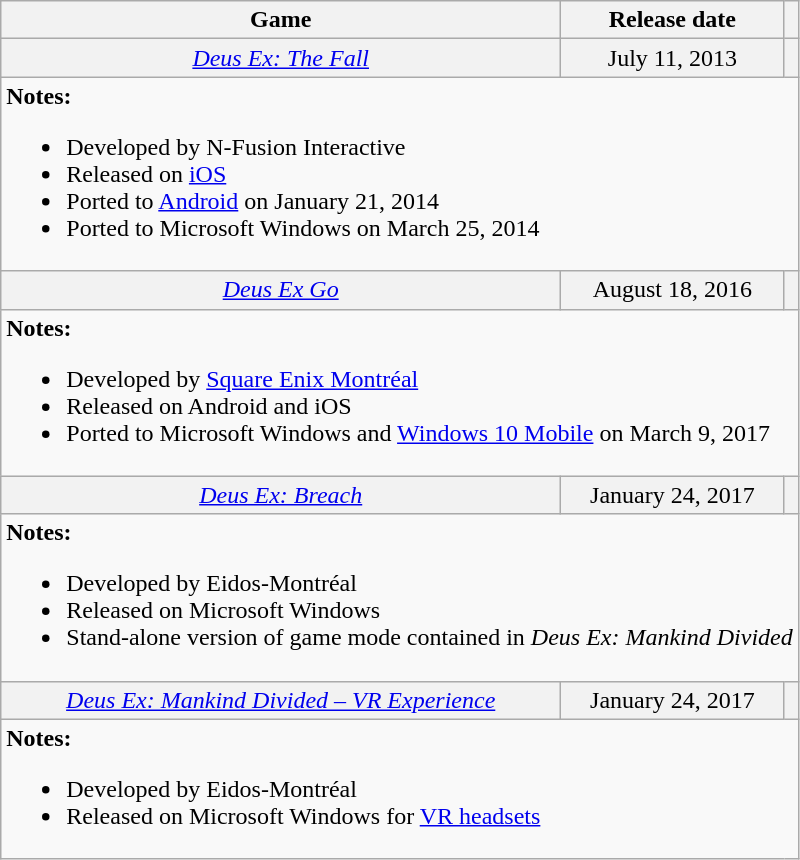<table class="wikitable">
<tr style="text-align: center">
<th>Game</th>
<th>Release date</th>
<th></th>
</tr>
<tr bgcolor="#F2F2F2" align="center">
<td><em><a href='#'>Deus Ex: The Fall</a></em></td>
<td>July 11, 2013</td>
<td></td>
</tr>
<tr>
<td colspan="3" style="border: none; vertical-align: top"><strong>Notes:</strong><br><ul><li>Developed by N-Fusion Interactive</li><li>Released on <a href='#'>iOS</a></li><li>Ported to <a href='#'>Android</a> on January 21, 2014</li><li>Ported to Microsoft Windows on March 25, 2014</li></ul></td>
</tr>
<tr bgcolor="#F2F2F2" align="center">
<td><em><a href='#'>Deus Ex Go</a></em></td>
<td>August 18, 2016</td>
<td></td>
</tr>
<tr>
<td colspan="3" style="border: none; vertical-align: top"><strong>Notes:</strong><br><ul><li>Developed by <a href='#'>Square Enix Montréal</a></li><li>Released on Android and iOS</li><li>Ported to Microsoft Windows and <a href='#'>Windows 10 Mobile</a> on March 9, 2017</li></ul></td>
</tr>
<tr bgcolor="#F2F2F2" align="center">
<td><em><a href='#'>Deus Ex: Breach</a></em></td>
<td>January 24, 2017</td>
<td></td>
</tr>
<tr>
<td colspan="3" style="border: none; vertical-align: top"><strong>Notes:</strong><br><ul><li>Developed by Eidos-Montréal</li><li>Released on Microsoft Windows</li><li>Stand-alone version of game mode contained in <em>Deus Ex: Mankind Divided</em></li></ul></td>
</tr>
<tr bgcolor="#F2F2F2" align="center">
<td><em><a href='#'>Deus Ex: Mankind Divided&nbsp;– VR Experience</a></em></td>
<td>January 24, 2017</td>
<td></td>
</tr>
<tr>
<td colspan="3" style="border: none; vertical-align: top"><strong>Notes:</strong><br><ul><li>Developed by Eidos-Montréal</li><li>Released on Microsoft Windows for <a href='#'>VR headsets</a></li></ul></td>
</tr>
</table>
